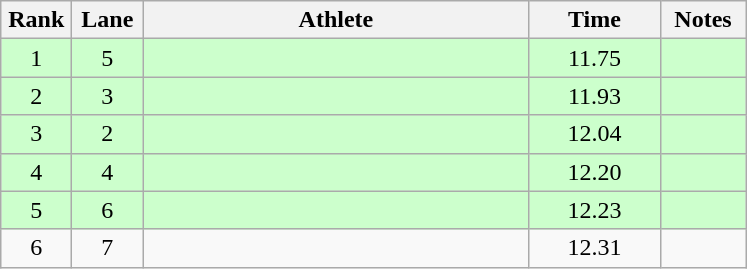<table class="wikitable sortable" style="text-align:center">
<tr>
<th width=40>Rank</th>
<th width=40>Lane</th>
<th width=250>Athlete</th>
<th width=80>Time</th>
<th width=50>Notes</th>
</tr>
<tr bgcolor=ccffcc>
<td>1</td>
<td>5</td>
<td align=left></td>
<td>11.75</td>
<td></td>
</tr>
<tr bgcolor=ccffcc>
<td>2</td>
<td>3</td>
<td align=left></td>
<td>11.93</td>
<td></td>
</tr>
<tr bgcolor=ccffcc>
<td>3</td>
<td>2</td>
<td align=left></td>
<td>12.04</td>
<td></td>
</tr>
<tr bgcolor=ccffcc>
<td>4</td>
<td>4</td>
<td align=left></td>
<td>12.20</td>
<td></td>
</tr>
<tr bgcolor=ccffcc>
<td>5</td>
<td>6</td>
<td align=left></td>
<td>12.23</td>
<td></td>
</tr>
<tr>
<td>6</td>
<td>7</td>
<td align=left></td>
<td>12.31</td>
<td></td>
</tr>
</table>
